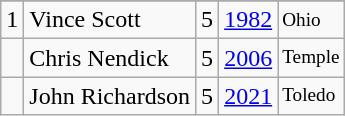<table class="wikitable">
<tr>
</tr>
<tr>
<td>1</td>
<td>Vince Scott</td>
<td>5</td>
<td><a href='#'>1982</a></td>
<td style="font-size:80%;">Ohio</td>
</tr>
<tr>
<td></td>
<td>Chris Nendick</td>
<td>5</td>
<td><a href='#'>2006</a></td>
<td style="font-size:80%;">Temple</td>
</tr>
<tr>
<td></td>
<td>John Richardson</td>
<td>5</td>
<td><a href='#'>2021</a></td>
<td style="font-size:80%;">Toledo</td>
</tr>
</table>
